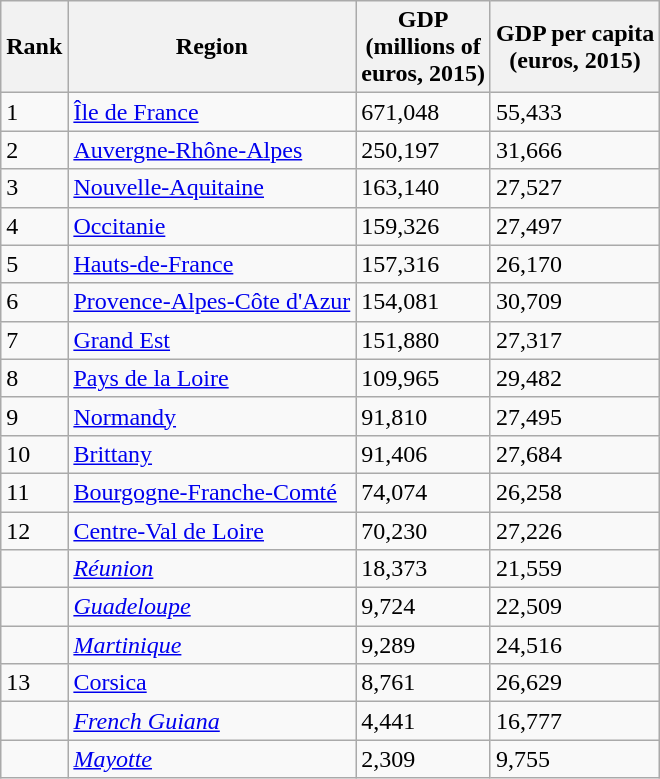<table class="wikitable sortable">
<tr>
<th>Rank</th>
<th>Region</th>
<th>GDP <br>(millions of <br>euros, 2015)</th>
<th>GDP per capita <br>(euros, 2015)</th>
</tr>
<tr>
<td>1</td>
<td><a href='#'>Île de France</a></td>
<td>671,048</td>
<td>55,433</td>
</tr>
<tr>
<td>2</td>
<td><a href='#'>Auvergne-Rhône-Alpes</a></td>
<td>250,197</td>
<td>31,666</td>
</tr>
<tr>
<td>3</td>
<td><a href='#'>Nouvelle-Aquitaine</a></td>
<td>163,140</td>
<td>27,527</td>
</tr>
<tr>
<td>4</td>
<td><a href='#'>Occitanie</a></td>
<td>159,326</td>
<td>27,497</td>
</tr>
<tr>
<td>5</td>
<td><a href='#'>Hauts-de-France</a></td>
<td>157,316</td>
<td>26,170</td>
</tr>
<tr>
<td>6</td>
<td><a href='#'>Provence-Alpes-Côte d'Azur</a></td>
<td>154,081</td>
<td>30,709</td>
</tr>
<tr>
<td>7</td>
<td><a href='#'>Grand Est</a></td>
<td>151,880</td>
<td>27,317</td>
</tr>
<tr>
<td>8</td>
<td><a href='#'>Pays de la Loire</a></td>
<td>109,965</td>
<td>29,482</td>
</tr>
<tr>
<td>9</td>
<td><a href='#'>Normandy</a></td>
<td>91,810</td>
<td>27,495</td>
</tr>
<tr>
<td>10</td>
<td><a href='#'>Brittany</a></td>
<td>91,406</td>
<td>27,684</td>
</tr>
<tr>
<td>11</td>
<td><a href='#'>Bourgogne-Franche-Comté</a></td>
<td>74,074</td>
<td>26,258</td>
</tr>
<tr>
<td>12</td>
<td><a href='#'>Centre-Val de Loire</a></td>
<td>70,230</td>
<td>27,226</td>
</tr>
<tr>
<td></td>
<td><em><a href='#'>Réunion</a></em></td>
<td>18,373</td>
<td>21,559</td>
</tr>
<tr>
<td></td>
<td><em><a href='#'>Guadeloupe</a></em></td>
<td>9,724</td>
<td>22,509</td>
</tr>
<tr>
<td></td>
<td><em><a href='#'>Martinique</a></em></td>
<td>9,289</td>
<td>24,516</td>
</tr>
<tr>
<td>13</td>
<td><a href='#'>Corsica</a></td>
<td>8,761</td>
<td>26,629</td>
</tr>
<tr>
<td></td>
<td><em><a href='#'>French Guiana</a></em></td>
<td>4,441</td>
<td>16,777</td>
</tr>
<tr>
<td></td>
<td><em><a href='#'>Mayotte</a></em></td>
<td>2,309</td>
<td>9,755</td>
</tr>
</table>
